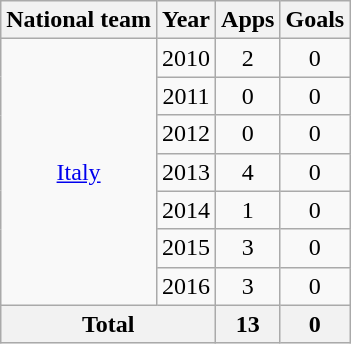<table class="wikitable" style="text-align:center">
<tr>
<th>National team</th>
<th>Year</th>
<th>Apps</th>
<th>Goals</th>
</tr>
<tr>
<td rowspan="7"><a href='#'>Italy</a></td>
<td>2010</td>
<td>2</td>
<td>0</td>
</tr>
<tr>
<td>2011</td>
<td>0</td>
<td>0</td>
</tr>
<tr>
<td>2012</td>
<td>0</td>
<td>0</td>
</tr>
<tr>
<td>2013</td>
<td>4</td>
<td>0</td>
</tr>
<tr>
<td>2014</td>
<td>1</td>
<td>0</td>
</tr>
<tr>
<td>2015</td>
<td>3</td>
<td>0</td>
</tr>
<tr>
<td>2016</td>
<td>3</td>
<td>0</td>
</tr>
<tr>
<th colspan="2">Total</th>
<th>13</th>
<th>0</th>
</tr>
</table>
